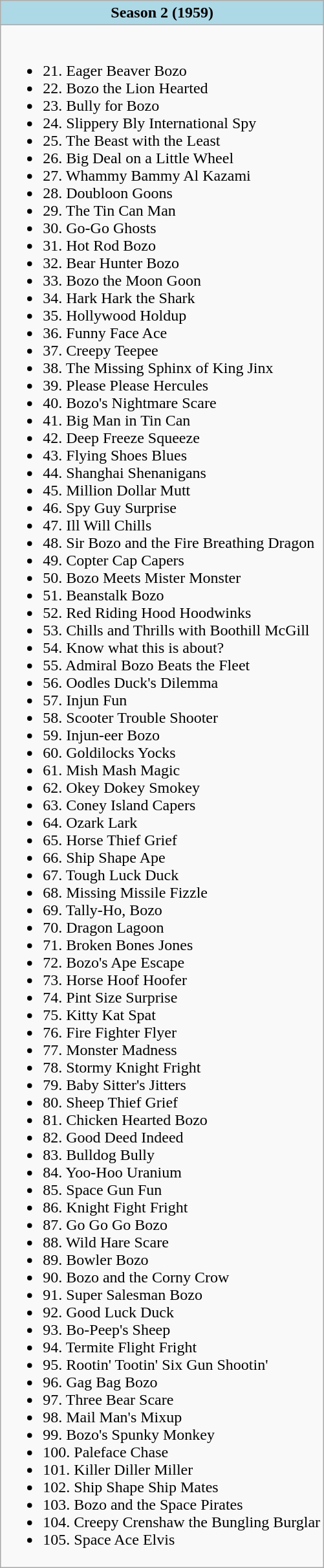<table class="wikitable collapsible">
<tr bgcolor="#ADD8E6">
<th style="background-color:#ADD8E6;">Season 2 (1959)</th>
</tr>
<tr>
<td><br><ul><li>21. Eager Beaver Bozo</li><li>22. Bozo the Lion Hearted</li><li>23. Bully for Bozo</li><li>24. Slippery Bly International Spy</li><li>25. The Beast with the Least</li><li>26. Big Deal on a Little Wheel</li><li>27. Whammy Bammy Al Kazami</li><li>28. Doubloon Goons</li><li>29. The Tin Can Man</li><li>30. Go-Go Ghosts</li><li>31. Hot Rod Bozo</li><li>32. Bear Hunter Bozo</li><li>33. Bozo the Moon Goon</li><li>34. Hark Hark the Shark</li><li>35. Hollywood Holdup</li><li>36. Funny Face Ace</li><li>37. Creepy Teepee</li><li>38. The Missing Sphinx of King Jinx</li><li>39. Please Please Hercules</li><li>40. Bozo's Nightmare Scare</li><li>41. Big Man in Tin Can</li><li>42. Deep Freeze Squeeze</li><li>43. Flying Shoes Blues</li><li>44. Shanghai Shenanigans</li><li>45. Million Dollar Mutt</li><li>46. Spy Guy Surprise</li><li>47. Ill Will Chills</li><li>48. Sir Bozo and the Fire Breathing Dragon</li><li>49. Copter Cap Capers</li><li>50. Bozo Meets Mister Monster</li><li>51. Beanstalk Bozo</li><li>52. Red Riding Hood Hoodwinks</li><li>53. Chills and Thrills with Boothill McGill</li><li>54. Know what this is about?</li><li>55. Admiral Bozo Beats the Fleet</li><li>56. Oodles Duck's Dilemma</li><li>57. Injun Fun</li><li>58. Scooter Trouble Shooter</li><li>59. Injun-eer Bozo</li><li>60. Goldilocks Yocks</li><li>61. Mish Mash Magic</li><li>62. Okey Dokey Smokey</li><li>63. Coney Island Capers</li><li>64. Ozark Lark</li><li>65. Horse Thief Grief</li><li>66. Ship Shape Ape</li><li>67. Tough Luck Duck</li><li>68. Missing Missile Fizzle</li><li>69. Tally-Ho, Bozo</li><li>70. Dragon Lagoon</li><li>71. Broken Bones Jones</li><li>72. Bozo's Ape Escape</li><li>73. Horse Hoof Hoofer</li><li>74. Pint Size Surprise</li><li>75. Kitty Kat Spat</li><li>76. Fire Fighter Flyer</li><li>77. Monster Madness</li><li>78. Stormy Knight Fright</li><li>79. Baby Sitter's Jitters</li><li>80. Sheep Thief Grief</li><li>81. Chicken Hearted Bozo</li><li>82. Good Deed Indeed</li><li>83. Bulldog Bully</li><li>84. Yoo-Hoo Uranium</li><li>85. Space Gun Fun</li><li>86. Knight Fight Fright</li><li>87. Go Go Go Bozo</li><li>88. Wild Hare Scare</li><li>89. Bowler Bozo</li><li>90. Bozo and the Corny Crow</li><li>91. Super Salesman Bozo</li><li>92. Good Luck Duck</li><li>93. Bo-Peep's Sheep</li><li>94. Termite Flight Fright</li><li>95. Rootin' Tootin' Six Gun Shootin'</li><li>96. Gag Bag Bozo</li><li>97. Three Bear Scare</li><li>98. Mail Man's Mixup</li><li>99. Bozo's Spunky Monkey</li><li>100. Paleface Chase</li><li>101. Killer Diller Miller</li><li>102. Ship Shape Ship Mates</li><li>103. Bozo and the Space Pirates</li><li>104. Creepy Crenshaw the Bungling Burglar</li><li>105. Space Ace Elvis</li></ul></td>
</tr>
</table>
